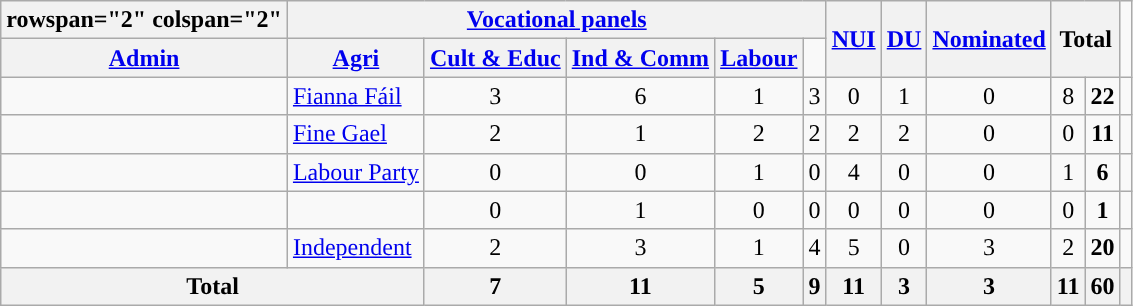<table class="wikitable">
<tr>
<th>rowspan="2" colspan="2" </th>
<th scope="col" colspan="5"><a href='#'>Vocational panels</a></th>
<th rowspan="2"><a href='#'>NUI</a></th>
<th rowspan="2"><a href='#'>DU</a></th>
<th rowspan="2"><a href='#'>Nominated</a></th>
<th rowspan="2" colspan="2">Total</th>
</tr>
<tr>
<th scope="col"><a href='#'>Admin</a></th>
<th scope="col"><a href='#'>Agri</a></th>
<th scope="col"><a href='#'>Cult & Educ</a></th>
<th scope="col"><a href='#'>Ind & Comm</a></th>
<th scope="col"><a href='#'>Labour</a></th>
</tr>
<tr style="text-align:center">
<td style="background-color: "></td>
<td align="left"><a href='#'>Fianna Fáil</a></td>
<td>3</td>
<td>6</td>
<td>1</td>
<td>3</td>
<td>0</td>
<td>1</td>
<td>0</td>
<td>8</td>
<td><strong>22</strong></td>
<td style="background-color: "></td>
</tr>
<tr style="text-align:center">
<td style="background-color: "></td>
<td align="left"><a href='#'>Fine Gael</a></td>
<td>2</td>
<td>1</td>
<td>2</td>
<td>2</td>
<td>2</td>
<td>2</td>
<td>0</td>
<td>0</td>
<td><strong>11</strong></td>
<td style="background-color: "></td>
</tr>
<tr style="text-align:center">
<td style="background-color: "></td>
<td align="left"><a href='#'>Labour Party</a></td>
<td>0</td>
<td>0</td>
<td>1</td>
<td>0</td>
<td>4</td>
<td>0</td>
<td>0</td>
<td>1</td>
<td><strong>6</strong></td>
<td style="background-color: "></td>
</tr>
<tr style="text-align:center">
<td style="background-color: "></td>
<td align="left"></td>
<td>0</td>
<td>1</td>
<td>0</td>
<td>0</td>
<td>0</td>
<td>0</td>
<td>0</td>
<td>0</td>
<td><strong>1</strong></td>
<td style="background-color: "></td>
</tr>
<tr style="text-align:center">
<td style="background-color: "></td>
<td align="left"><a href='#'>Independent</a></td>
<td>2</td>
<td>3</td>
<td>1</td>
<td>4</td>
<td>5</td>
<td>0</td>
<td>3</td>
<td>2</td>
<td><strong>20</strong></td>
<td style="background-color: "></td>
</tr>
<tr style="text-align:center">
<th colspan="2">Total</th>
<th>7</th>
<th>11</th>
<th>5</th>
<th>9</th>
<th>11</th>
<th>3</th>
<th>3</th>
<th>11</th>
<th>60</th>
<th></th>
</tr>
</table>
